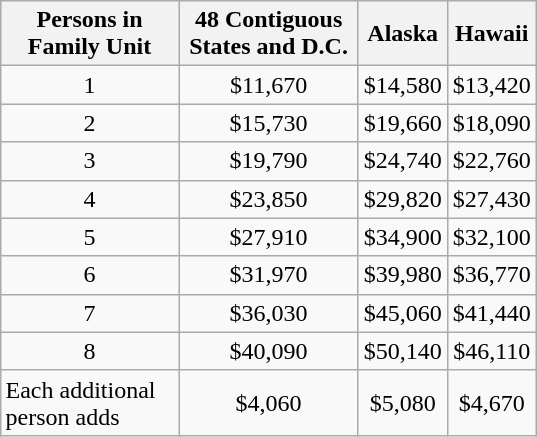<table class="wikitable" style="margin-left: 1em; text-align: center; float: right; clear: right;">
<tr>
<th style=max-width:7em>Persons in Family Unit</th>
<th style=max-width:7em>48 Contiguous States and D.C.</th>
<th>Alaska</th>
<th>Hawaii</th>
</tr>
<tr>
<td>1</td>
<td>$11,670</td>
<td>$14,580</td>
<td>$13,420</td>
</tr>
<tr>
<td>2</td>
<td>$15,730</td>
<td>$19,660</td>
<td>$18,090</td>
</tr>
<tr>
<td>3</td>
<td>$19,790</td>
<td>$24,740</td>
<td>$22,760</td>
</tr>
<tr>
<td>4</td>
<td>$23,850</td>
<td>$29,820</td>
<td>$27,430</td>
</tr>
<tr>
<td>5</td>
<td>$27,910</td>
<td>$34,900</td>
<td>$32,100</td>
</tr>
<tr>
<td>6</td>
<td>$31,970</td>
<td>$39,980</td>
<td>$36,770</td>
</tr>
<tr>
<td>7</td>
<td>$36,030</td>
<td>$45,060</td>
<td>$41,440</td>
</tr>
<tr>
<td>8</td>
<td>$40,090</td>
<td>$50,140</td>
<td>$46,110</td>
</tr>
<tr>
<td style="text-align:left;">Each additional<br>person adds</td>
<td>$4,060</td>
<td>$5,080</td>
<td>$4,670</td>
</tr>
</table>
